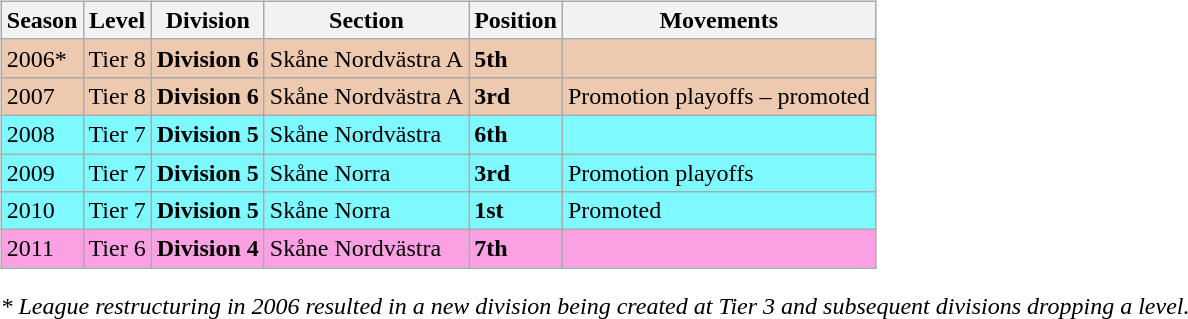<table>
<tr>
<td valign="top" width=0%><br><table class="wikitable">
<tr style="background:#f0f6fa;">
<th><strong>Season</strong></th>
<th><strong>Level</strong></th>
<th><strong>Division</strong></th>
<th><strong>Section</strong></th>
<th><strong>Position</strong></th>
<th><strong>Movements</strong></th>
</tr>
<tr>
<td style="background:#EDC9AF;">2006*</td>
<td style="background:#EDC9AF;">Tier 8</td>
<td style="background:#EDC9AF;"><strong>Division 6</strong></td>
<td style="background:#EDC9AF;">Skåne Nordvästra A</td>
<td style="background:#EDC9AF;"><strong>5th</strong></td>
<td style="background:#EDC9AF;"></td>
</tr>
<tr>
<td style="background:#EDC9AF;">2007</td>
<td style="background:#EDC9AF;">Tier 8</td>
<td style="background:#EDC9AF;"><strong>Division 6</strong></td>
<td style="background:#EDC9AF;">Skåne Nordvästra A</td>
<td style="background:#EDC9AF;"><strong>3rd</strong></td>
<td style="background:#EDC9AF;">Promotion playoffs – promoted</td>
</tr>
<tr>
<td style="background:#7DF9FF;">2008</td>
<td style="background:#7DF9FF;">Tier 7</td>
<td style="background:#7DF9FF;"><strong>Division 5</strong></td>
<td style="background:#7DF9FF;">Skåne Nordvästra</td>
<td style="background:#7DF9FF;"><strong>6th</strong></td>
<td style="background:#7DF9FF;"></td>
</tr>
<tr>
<td style="background:#7DF9FF;">2009</td>
<td style="background:#7DF9FF;">Tier 7</td>
<td style="background:#7DF9FF;"><strong>Division 5</strong></td>
<td style="background:#7DF9FF;">Skåne Norra</td>
<td style="background:#7DF9FF;"><strong>3rd</strong></td>
<td style="background:#7DF9FF;">Promotion playoffs</td>
</tr>
<tr>
<td style="background:#7DF9FF;">2010</td>
<td style="background:#7DF9FF;">Tier 7</td>
<td style="background:#7DF9FF;"><strong>Division 5</strong></td>
<td style="background:#7DF9FF;">Skåne Norra</td>
<td style="background:#7DF9FF;"><strong>1st</strong></td>
<td style="background:#7DF9FF;">Promoted</td>
</tr>
<tr>
<td style="background:#FBA0E3;">2011</td>
<td style="background:#FBA0E3;">Tier 6</td>
<td style="background:#FBA0E3;"><strong>Division 4</strong></td>
<td style="background:#FBA0E3;">Skåne Nordvästra</td>
<td style="background:#FBA0E3;"><strong>7th</strong></td>
<td style="background:#FBA0E3;"></td>
</tr>
</table>
<em>* League restructuring in 2006 resulted in a new division being created at Tier 3 and subsequent divisions dropping a level.</em>


</td>
</tr>
</table>
